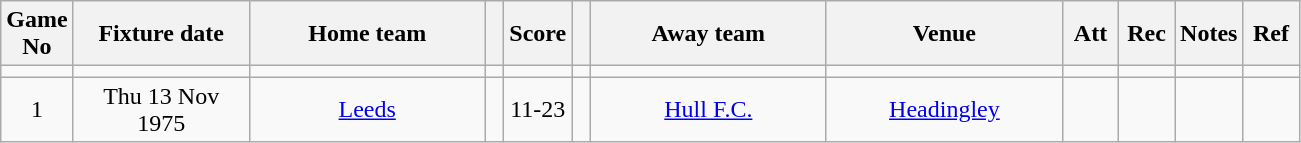<table class="wikitable" style="text-align:center;">
<tr>
<th width=10 abbr="No">Game No</th>
<th width=110 abbr="Date">Fixture date</th>
<th width=150 abbr="Home team">Home team</th>
<th width=5 abbr="space"></th>
<th width=20 abbr="Score">Score</th>
<th width=5 abbr="space"></th>
<th width=150 abbr="Away team">Away team</th>
<th width=150 abbr="Venue">Venue</th>
<th width=30 abbr="Att">Att</th>
<th width=30 abbr="Rec">Rec</th>
<th width=20 abbr="Notes">Notes</th>
<th width=30 abbr="Ref">Ref</th>
</tr>
<tr>
<td></td>
<td></td>
<td></td>
<td></td>
<td></td>
<td></td>
<td></td>
<td></td>
<td></td>
<td></td>
<td></td>
<td></td>
</tr>
<tr>
<td>1</td>
<td>Thu 13 Nov 1975</td>
<td><a href='#'>Leeds</a></td>
<td></td>
<td>11-23</td>
<td></td>
<td><a href='#'>Hull F.C.</a></td>
<td><a href='#'>Headingley</a></td>
<td></td>
<td></td>
<td></td>
<td></td>
</tr>
</table>
